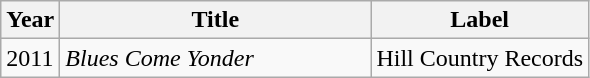<table class="wikitable sortable">
<tr>
<th>Year</th>
<th style="width:200px;">Title</th>
<th>Label</th>
</tr>
<tr>
<td>2011</td>
<td><em>Blues Come Yonder</em></td>
<td>Hill Country Records</td>
</tr>
</table>
